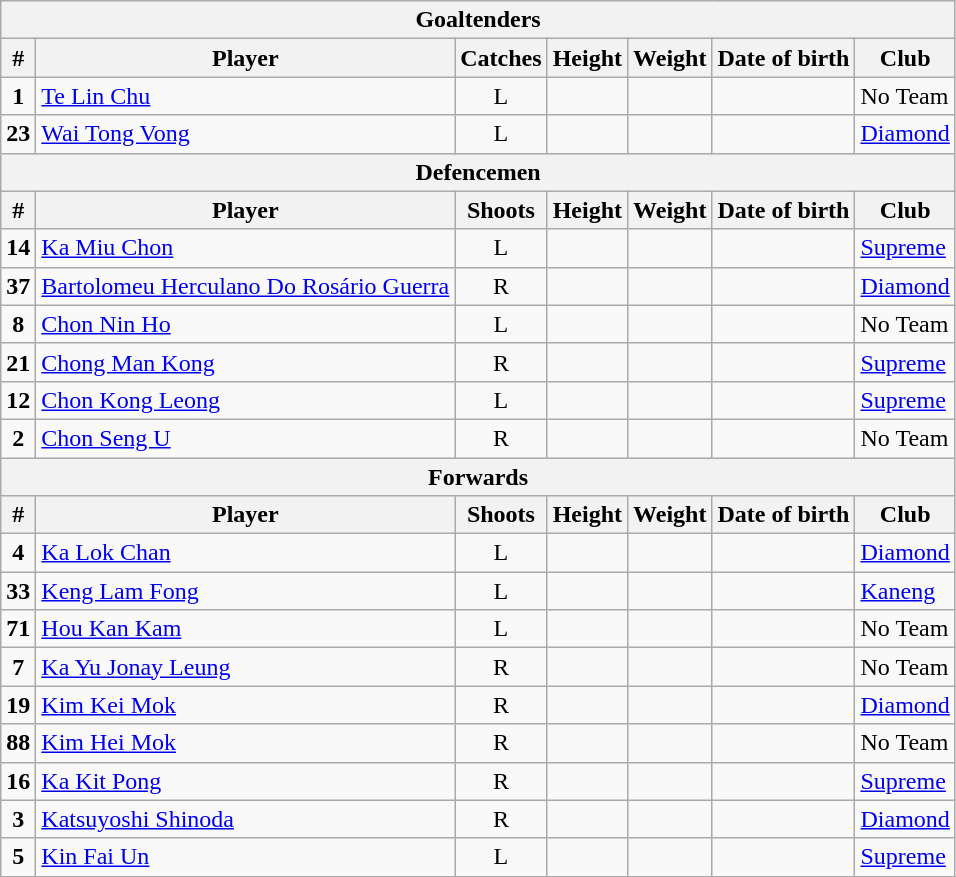<table class="wikitable">
<tr>
<th colspan=7>Goaltenders</th>
</tr>
<tr>
<th>#</th>
<th>Player</th>
<th>Catches</th>
<th>Height</th>
<th>Weight</th>
<th>Date of birth</th>
<th>Club</th>
</tr>
<tr>
<td align=center><strong>1</strong></td>
<td><a href='#'>Te Lin Chu</a></td>
<td align=center>L</td>
<td align=center></td>
<td align=center></td>
<td></td>
<td> No Team</td>
</tr>
<tr>
<td align=center><strong>23</strong></td>
<td><a href='#'>Wai Tong Vong</a></td>
<td align=center>L</td>
<td align=center></td>
<td align=center></td>
<td></td>
<td> <a href='#'>Diamond</a></td>
</tr>
<tr>
<th colspan="7">Defencemen</th>
</tr>
<tr>
<th>#</th>
<th>Player</th>
<th>Shoots</th>
<th>Height</th>
<th>Weight</th>
<th>Date of birth</th>
<th>Club</th>
</tr>
<tr>
<td align=center><strong>14</strong></td>
<td><a href='#'>Ka Miu Chon</a></td>
<td align=center>L</td>
<td align=center></td>
<td align=center></td>
<td></td>
<td> <a href='#'>Supreme</a></td>
</tr>
<tr>
<td align=center><strong>37</strong></td>
<td><a href='#'>Bartolomeu Herculano Do Rosário Guerra</a></td>
<td align=center>R</td>
<td align=center></td>
<td align=center></td>
<td></td>
<td> <a href='#'>Diamond</a></td>
</tr>
<tr>
<td align=center><strong>8</strong></td>
<td><a href='#'>Chon Nin Ho</a></td>
<td align=center>L</td>
<td align=center></td>
<td align=center></td>
<td></td>
<td> No Team</td>
</tr>
<tr>
<td align=center><strong>21</strong></td>
<td><a href='#'>Chong Man Kong</a></td>
<td align=center>R</td>
<td align=center></td>
<td align=center></td>
<td></td>
<td> <a href='#'>Supreme</a></td>
</tr>
<tr>
<td align=center><strong>12</strong></td>
<td><a href='#'>Chon Kong Leong</a></td>
<td align=center>L</td>
<td align=center></td>
<td align=center></td>
<td></td>
<td> <a href='#'>Supreme</a></td>
</tr>
<tr>
<td align=center><strong>2</strong></td>
<td><a href='#'>Chon Seng U</a></td>
<td align=center>R</td>
<td align=center></td>
<td align=center></td>
<td></td>
<td> No Team</td>
</tr>
<tr>
<th colspan="7">Forwards</th>
</tr>
<tr>
<th>#</th>
<th>Player</th>
<th>Shoots</th>
<th>Height</th>
<th>Weight</th>
<th>Date of birth</th>
<th>Club</th>
</tr>
<tr>
<td align=center><strong>4</strong></td>
<td><a href='#'>Ka Lok Chan</a></td>
<td align=center>L</td>
<td align=center></td>
<td align=center></td>
<td></td>
<td> <a href='#'>Diamond</a></td>
</tr>
<tr>
<td align=center><strong>33</strong></td>
<td><a href='#'>Keng Lam Fong</a></td>
<td align=center>L</td>
<td align=center></td>
<td align=center></td>
<td></td>
<td> <a href='#'>Kaneng</a></td>
</tr>
<tr>
<td align=center><strong>71</strong></td>
<td><a href='#'>Hou Kan Kam</a></td>
<td align=center>L</td>
<td align=center></td>
<td align=center></td>
<td></td>
<td> No Team</td>
</tr>
<tr>
<td align=center><strong>7</strong></td>
<td><a href='#'>Ka Yu Jonay Leung</a></td>
<td align=center>R</td>
<td align=center></td>
<td align=center></td>
<td></td>
<td> No Team</td>
</tr>
<tr>
<td align=center><strong>19</strong></td>
<td><a href='#'>Kim Kei Mok</a></td>
<td align=center>R</td>
<td align=center></td>
<td align=center></td>
<td></td>
<td> <a href='#'>Diamond</a></td>
</tr>
<tr>
<td align=center><strong>88</strong></td>
<td><a href='#'>Kim Hei Mok</a></td>
<td align=center>R</td>
<td align=center></td>
<td align=center></td>
<td></td>
<td> No Team</td>
</tr>
<tr>
<td align=center><strong>16</strong></td>
<td><a href='#'>Ka Kit Pong</a></td>
<td align=center>R</td>
<td align=center></td>
<td align=center></td>
<td></td>
<td> <a href='#'>Supreme</a></td>
</tr>
<tr>
<td align=center><strong>3</strong></td>
<td><a href='#'>Katsuyoshi Shinoda</a></td>
<td align=center>R</td>
<td align=center></td>
<td align=center></td>
<td></td>
<td> <a href='#'>Diamond</a></td>
</tr>
<tr>
<td align=center><strong>5</strong></td>
<td><a href='#'>Kin Fai Un</a></td>
<td align=center>L</td>
<td align=center></td>
<td align=center></td>
<td></td>
<td> <a href='#'>Supreme</a></td>
</tr>
<tr>
</tr>
</table>
